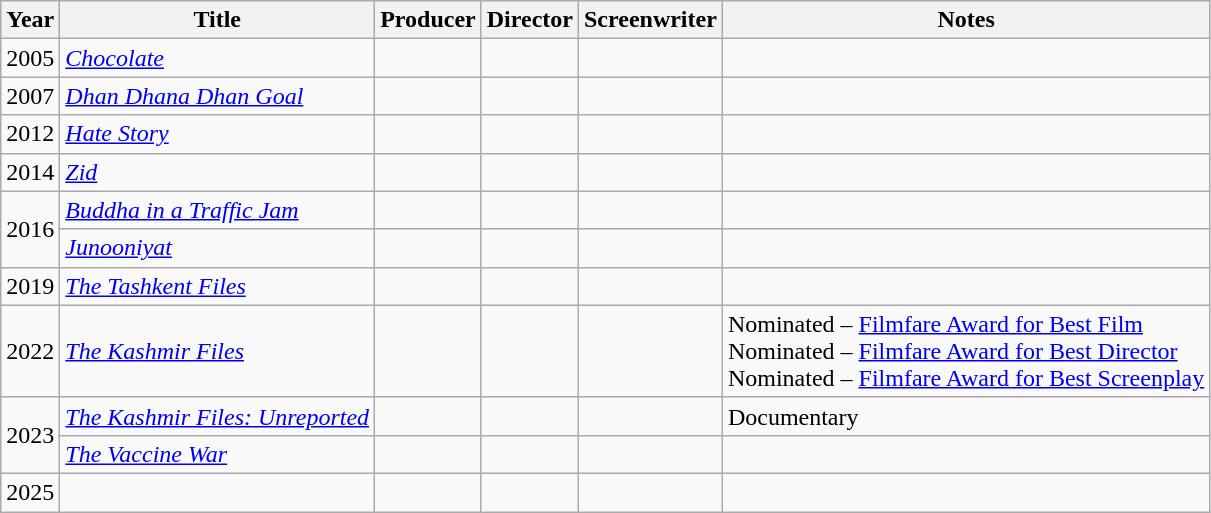<table class="wikitable sortable plainrowheaders">
<tr>
<th>Year</th>
<th>Title</th>
<th>Producer</th>
<th>Director</th>
<th>Screenwriter</th>
<th>Notes</th>
</tr>
<tr>
<td>2005</td>
<td><em><a href='#'>Chocolate</a></em></td>
<td></td>
<td></td>
<td></td>
<td></td>
</tr>
<tr>
<td>2007</td>
<td><em><a href='#'>Dhan Dhana Dhan Goal</a></em></td>
<td></td>
<td></td>
<td></td>
<td></td>
</tr>
<tr>
<td>2012</td>
<td><em><a href='#'>Hate Story</a></em></td>
<td></td>
<td></td>
<td></td>
<td></td>
</tr>
<tr>
<td>2014</td>
<td><em><a href='#'>Zid</a></em></td>
<td></td>
<td></td>
<td></td>
<td></td>
</tr>
<tr>
<td rowspan="2">2016</td>
<td><em><a href='#'>Buddha in a Traffic Jam</a></em></td>
<td></td>
<td></td>
<td></td>
<td></td>
</tr>
<tr>
<td><em><a href='#'>Junooniyat</a></em></td>
<td></td>
<td></td>
<td></td>
<td></td>
</tr>
<tr>
<td>2019</td>
<td><em><a href='#'>The Tashkent Files</a></em></td>
<td></td>
<td></td>
<td></td>
<td></td>
</tr>
<tr>
<td>2022</td>
<td><em><a href='#'>The Kashmir Files</a></em></td>
<td></td>
<td></td>
<td></td>
<td>Nominated – <a href='#'>Filmfare Award for Best Film</a><br>Nominated – <a href='#'>Filmfare Award for Best Director</a><br>Nominated – <a href='#'>Filmfare Award for Best Screenplay</a></td>
</tr>
<tr>
<td rowspan="2">2023</td>
<td><em><a href='#'>The Kashmir Files: Unreported</a></em></td>
<td></td>
<td></td>
<td></td>
<td>Documentary</td>
</tr>
<tr>
<td><em><a href='#'>The Vaccine War</a></em></td>
<td></td>
<td></td>
<td></td>
<td></td>
</tr>
<tr>
<td>2025</td>
<td></td>
<td></td>
<td></td>
<td></td>
<td></td>
</tr>
</table>
